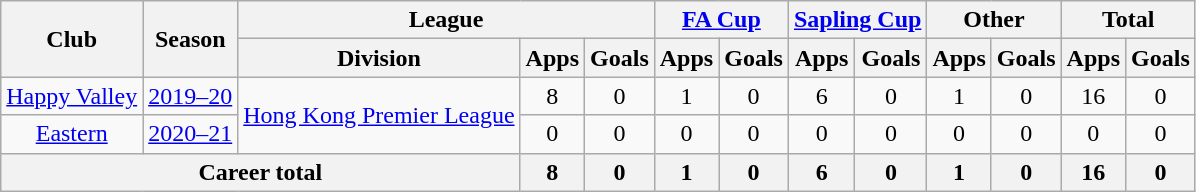<table class="wikitable" style="text-align: center">
<tr>
<th rowspan="2">Club</th>
<th rowspan="2">Season</th>
<th colspan="3">League</th>
<th colspan="2"><a href='#'>FA Cup</a></th>
<th colspan="2"><a href='#'>Sapling Cup</a></th>
<th colspan="2">Other</th>
<th colspan="2">Total</th>
</tr>
<tr>
<th>Division</th>
<th>Apps</th>
<th>Goals</th>
<th>Apps</th>
<th>Goals</th>
<th>Apps</th>
<th>Goals</th>
<th>Apps</th>
<th>Goals</th>
<th>Apps</th>
<th>Goals</th>
</tr>
<tr>
<td><a href='#'>Happy Valley</a></td>
<td><a href='#'>2019–20</a></td>
<td rowspan="2"><a href='#'>Hong Kong Premier League</a></td>
<td>8</td>
<td>0</td>
<td>1</td>
<td>0</td>
<td>6</td>
<td>0</td>
<td>1</td>
<td>0</td>
<td>16</td>
<td>0</td>
</tr>
<tr>
<td><a href='#'>Eastern</a></td>
<td><a href='#'>2020–21</a></td>
<td>0</td>
<td>0</td>
<td>0</td>
<td>0</td>
<td>0</td>
<td>0</td>
<td>0</td>
<td>0</td>
<td>0</td>
<td>0</td>
</tr>
<tr>
<th colspan="3">Career total</th>
<th>8</th>
<th>0</th>
<th>1</th>
<th>0</th>
<th>6</th>
<th>0</th>
<th>1</th>
<th>0</th>
<th>16</th>
<th>0</th>
</tr>
</table>
